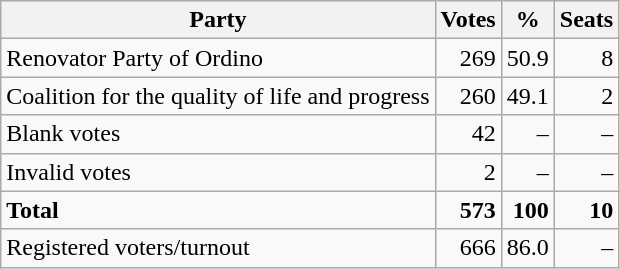<table class="wikitable">
<tr>
<th>Party</th>
<th>Votes</th>
<th>%</th>
<th>Seats</th>
</tr>
<tr>
<td>Renovator Party of Ordino</td>
<td style="text-align: right;">269</td>
<td style="text-align: right;">50.9</td>
<td style="text-align: right;">8</td>
</tr>
<tr>
<td>Coalition for the quality of life and progress</td>
<td style="text-align: right;">260</td>
<td style="text-align: right;">49.1</td>
<td style="text-align: right;">2</td>
</tr>
<tr>
<td>Blank votes</td>
<td style="text-align: right;">42</td>
<td style="text-align: right;">–</td>
<td style="text-align: right;">–</td>
</tr>
<tr>
<td>Invalid votes</td>
<td style="text-align: right;">2</td>
<td style="text-align: right;">–</td>
<td style="text-align: right;">–</td>
</tr>
<tr>
<td style="font-weight: bold;">Total</td>
<td style="text-align: right; font-weight: bold;">573</td>
<td style="text-align: right; font-weight: bold;">100</td>
<td style="text-align: right; font-weight: bold;">10</td>
</tr>
<tr>
<td>Registered voters/turnout</td>
<td style="text-align: right;">666</td>
<td style="text-align: right;">86.0</td>
<td style="text-align: right;">–</td>
</tr>
</table>
